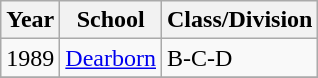<table class="wikitable">
<tr>
<th>Year</th>
<th>School</th>
<th>Class/Division</th>
</tr>
<tr>
<td>1989</td>
<td><a href='#'>Dearborn</a></td>
<td>B-C-D</td>
</tr>
<tr>
</tr>
</table>
